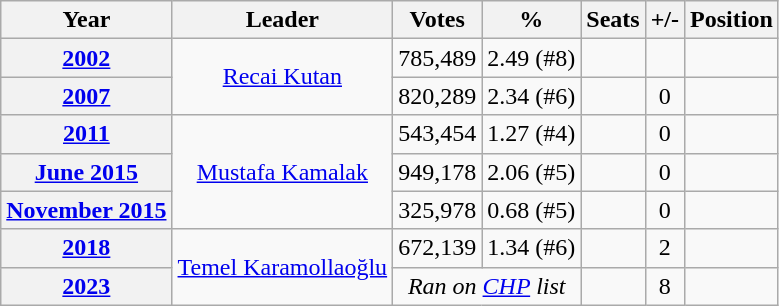<table class="wikitable" style=text-align:center>
<tr>
<th>Year</th>
<th>Leader</th>
<th>Votes</th>
<th>%</th>
<th>Seats</th>
<th>+/-</th>
<th>Position</th>
</tr>
<tr>
<th><a href='#'>2002</a></th>
<td rowspan="2"><a href='#'>Recai Kutan</a></td>
<td>785,489</td>
<td>2.49 (#8)</td>
<td></td>
<td></td>
<td></td>
</tr>
<tr>
<th><a href='#'>2007</a></th>
<td>820,289</td>
<td>2.34 (#6)</td>
<td></td>
<td> 0</td>
<td></td>
</tr>
<tr>
<th><a href='#'>2011</a></th>
<td rowspan="3"><a href='#'>Mustafa Kamalak</a></td>
<td>543,454</td>
<td>1.27 (#4)</td>
<td></td>
<td> 0</td>
<td></td>
</tr>
<tr>
<th><a href='#'>June 2015</a></th>
<td>949,178</td>
<td>2.06 (#5)</td>
<td></td>
<td> 0</td>
<td></td>
</tr>
<tr>
<th><a href='#'>November 2015</a></th>
<td>325,978</td>
<td>0.68 (#5)</td>
<td></td>
<td> 0</td>
<td></td>
</tr>
<tr>
<th><a href='#'>2018</a></th>
<td rowspan="2"><a href='#'>Temel Karamollaoğlu</a></td>
<td>672,139</td>
<td>1.34 (#6)</td>
<td></td>
<td> 2</td>
<td></td>
</tr>
<tr>
<th><a href='#'>2023</a></th>
<td colspan="2"><em>Ran on <a href='#'>CHP</a> list</em></td>
<td></td>
<td> 8</td>
<td></td>
</tr>
</table>
